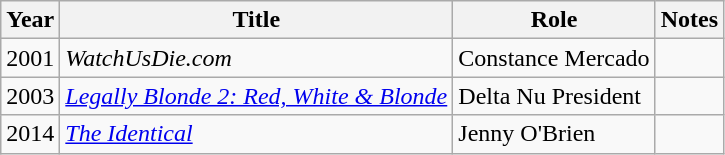<table class="wikitable sortable">
<tr>
<th>Year</th>
<th>Title</th>
<th>Role</th>
<th class="unsortable">Notes</th>
</tr>
<tr>
<td>2001</td>
<td><em>WatchUsDie.com</em></td>
<td>Constance Mercado</td>
<td></td>
</tr>
<tr>
<td>2003</td>
<td><em><a href='#'>Legally Blonde 2: Red, White & Blonde</a></em></td>
<td>Delta Nu President</td>
<td></td>
</tr>
<tr>
<td>2014</td>
<td><em><a href='#'>The Identical</a></em></td>
<td>Jenny O'Brien</td>
<td></td>
</tr>
</table>
